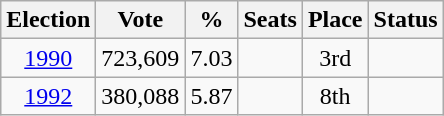<table class="wikitable" style=text-align:center>
<tr>
<th>Election</th>
<th>Vote</th>
<th>%</th>
<th>Seats</th>
<th>Place</th>
<th>Status</th>
</tr>
<tr>
<td><a href='#'>1990</a></td>
<td>723,609</td>
<td>7.03</td>
<td></td>
<td>3rd</td>
<td></td>
</tr>
<tr>
<td><a href='#'>1992</a></td>
<td>380,088</td>
<td>5.87</td>
<td></td>
<td>8th</td>
<td></td>
</tr>
</table>
